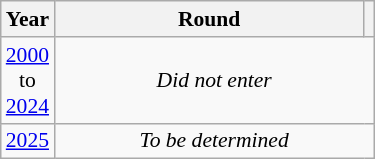<table class="wikitable" style="text-align: center; font-size:90%">
<tr>
<th>Year</th>
<th style="width:200px">Round</th>
<th></th>
</tr>
<tr>
<td><a href='#'>2000</a><br>to<br><a href='#'>2024</a></td>
<td colspan="2"><em>Did not enter</em></td>
</tr>
<tr>
<td><a href='#'>2025</a></td>
<td colspan="2"><em>To be determined</em></td>
</tr>
</table>
